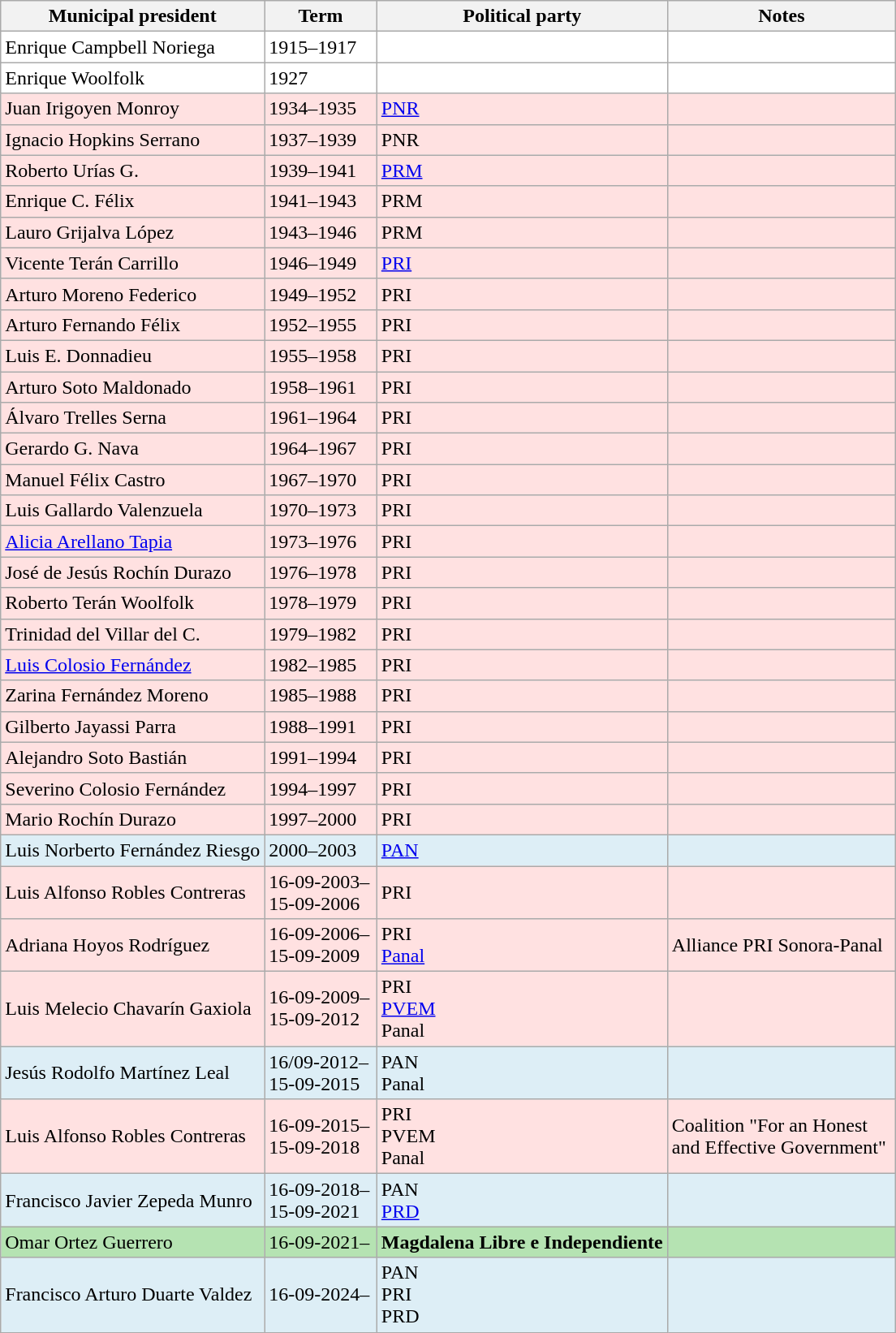<table class="wikitable">
<tr>
<th>Municipal president</th>
<th width=85px>Term</th>
<th>Political party</th>
<th width=180px>Notes</th>
</tr>
<tr style="background:#ffffff">
<td>Enrique Campbell Noriega</td>
<td>1915–1917</td>
<td></td>
<td></td>
</tr>
<tr style="background:#ffffff">
<td>Enrique Woolfolk</td>
<td>1927</td>
<td></td>
<td></td>
</tr>
<tr style="background:#ffe1e1">
<td>Juan Irigoyen Monroy</td>
<td>1934–1935</td>
<td><a href='#'>PNR</a> </td>
<td></td>
</tr>
<tr style="background:#ffe1e1">
<td>Ignacio Hopkins Serrano</td>
<td>1937–1939</td>
<td>PNR </td>
<td></td>
</tr>
<tr style="background:#ffe1e1">
<td>Roberto Urías G.</td>
<td>1939–1941</td>
<td><a href='#'>PRM</a> </td>
<td></td>
</tr>
<tr style="background:#ffe1e1">
<td>Enrique C. Félix</td>
<td>1941–1943</td>
<td>PRM </td>
<td></td>
</tr>
<tr style="background:#ffe1e1">
<td>Lauro Grijalva López</td>
<td>1943–1946</td>
<td>PRM </td>
<td></td>
</tr>
<tr style="background:#ffe1e1">
<td>Vicente Terán Carrillo</td>
<td>1946–1949</td>
<td><a href='#'>PRI</a> </td>
<td></td>
</tr>
<tr style="background:#ffe1e1">
<td>Arturo Moreno Federico</td>
<td>1949–1952</td>
<td>PRI </td>
<td></td>
</tr>
<tr style="background:#ffe1e1">
<td>Arturo Fernando Félix</td>
<td>1952–1955</td>
<td>PRI </td>
<td></td>
</tr>
<tr style="background:#ffe1e1">
<td>Luis E. Donnadieu</td>
<td>1955–1958</td>
<td>PRI </td>
<td></td>
</tr>
<tr style="background:#ffe1e1">
<td>Arturo Soto Maldonado</td>
<td>1958–1961</td>
<td>PRI </td>
<td></td>
</tr>
<tr style="background:#ffe1e1">
<td>Álvaro Trelles Serna</td>
<td>1961–1964</td>
<td>PRI </td>
<td></td>
</tr>
<tr style="background:#ffe1e1">
<td>Gerardo G. Nava</td>
<td>1964–1967</td>
<td>PRI </td>
<td></td>
</tr>
<tr style="background:#ffe1e1">
<td>Manuel Félix Castro</td>
<td>1967–1970</td>
<td>PRI </td>
<td></td>
</tr>
<tr style="background:#ffe1e1">
<td>Luis Gallardo Valenzuela</td>
<td>1970–1973</td>
<td>PRI </td>
<td></td>
</tr>
<tr style="background:#ffe1e1">
<td><a href='#'>Alicia Arellano Tapia</a></td>
<td>1973–1976</td>
<td>PRI </td>
<td></td>
</tr>
<tr style="background:#ffe1e1">
<td>José de Jesús Rochín Durazo</td>
<td>1976–1978</td>
<td>PRI </td>
<td></td>
</tr>
<tr style="background:#ffe1e1">
<td>Roberto Terán Woolfolk</td>
<td>1978–1979</td>
<td>PRI </td>
<td></td>
</tr>
<tr style="background:#ffe1e1">
<td>Trinidad del Villar del C.</td>
<td>1979–1982</td>
<td>PRI </td>
<td></td>
</tr>
<tr style="background:#ffe1e1">
<td><a href='#'>Luis Colosio Fernández</a></td>
<td>1982–1985</td>
<td>PRI </td>
<td></td>
</tr>
<tr style="background:#ffe1e1">
<td>Zarina Fernández Moreno</td>
<td>1985–1988</td>
<td>PRI </td>
<td></td>
</tr>
<tr style="background:#ffe1e1">
<td>Gilberto Jayassi Parra</td>
<td>1988–1991</td>
<td>PRI </td>
<td></td>
</tr>
<tr style="background:#ffe1e1">
<td>Alejandro Soto Bastián</td>
<td>1991–1994</td>
<td>PRI </td>
<td></td>
</tr>
<tr style="background:#ffe1e1">
<td>Severino Colosio Fernández</td>
<td>1994–1997</td>
<td>PRI </td>
<td></td>
</tr>
<tr style="background:#ffe1e1">
<td>Mario Rochín Durazo</td>
<td>1997–2000</td>
<td>PRI </td>
<td></td>
</tr>
<tr style="background:#ddeef6">
<td>Luis Norberto  Fernández Riesgo</td>
<td>2000–2003</td>
<td><a href='#'>PAN</a> </td>
<td></td>
</tr>
<tr style="background:#ffe1e1">
<td>Luis Alfonso Robles Contreras</td>
<td>16-09-2003–15-09-2006</td>
<td>PRI </td>
<td></td>
</tr>
<tr style="background:#ffe1e1">
<td>Adriana Hoyos Rodríguez</td>
<td>16-09-2006–15-09-2009</td>
<td>PRI <br> <a href='#'>Panal</a> </td>
<td>Alliance PRI Sonora-Panal</td>
</tr>
<tr style="background:#ffe1e1">
<td>Luis Melecio Chavarín Gaxiola</td>
<td>16-09-2009–15-09-2012</td>
<td>PRI <br> <a href='#'>PVEM</a> <br> Panal </td>
<td></td>
</tr>
<tr style="background:#ddeef6">
<td>Jesús Rodolfo Martínez Leal</td>
<td>16/09-2012–15-09-2015</td>
<td>PAN <br> Panal </td>
<td></td>
</tr>
<tr style="background:#ffe1e1">
<td>Luis Alfonso Robles Contreras</td>
<td>16-09-2015–15-09-2018</td>
<td>PRI <br> PVEM <br> Panal </td>
<td>Coalition "For an Honest and Effective Government"</td>
</tr>
<tr style="background:#ddeef6">
<td>Francisco Javier Zepeda Munro</td>
<td>16-09-2018–15-09-2021</td>
<td>PAN <br> <a href='#'>PRD</a> </td>
<td></td>
</tr>
<tr style="background:#b5e3b2;">
<td>Omar Ortez Guerrero</td>
<td>16-09-2021–</td>
<td><strong>Magdalena Libre e Independiente</strong></td>
<td></td>
</tr>
<tr style="background:#ddeef6;">
<td>Francisco Arturo Duarte Valdez</td>
<td>16-09-2024–</td>
<td>PAN <br> PRI <br> PRD </td>
<td></td>
</tr>
</table>
